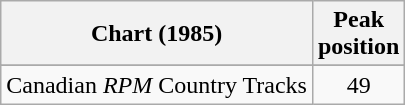<table class="wikitable sortable">
<tr>
<th align="left">Chart (1985)</th>
<th align="center">Peak<br>position</th>
</tr>
<tr>
</tr>
<tr>
<td align="left">Canadian <em>RPM</em> Country Tracks</td>
<td align="center">49</td>
</tr>
</table>
